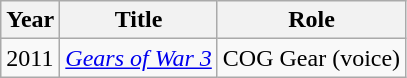<table class="wikitable sortable">
<tr>
<th>Year</th>
<th>Title</th>
<th>Role</th>
</tr>
<tr>
<td>2011</td>
<td><em><a href='#'>Gears of War 3</a></em></td>
<td>COG Gear (voice)</td>
</tr>
</table>
